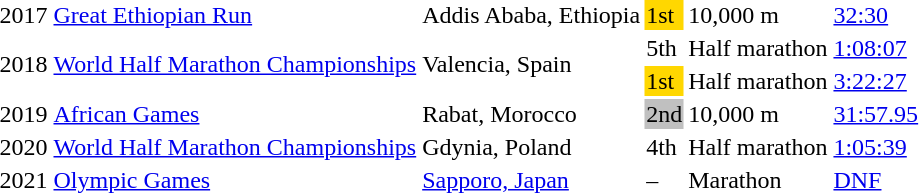<table>
<tr>
<td>2017</td>
<td><a href='#'>Great Ethiopian Run</a></td>
<td>Addis Ababa, Ethiopia</td>
<td bgcolor=gold>1st</td>
<td>10,000 m</td>
<td><a href='#'>32:30</a></td>
</tr>
<tr>
<td rowspan=2>2018</td>
<td rowspan=2><a href='#'>World Half Marathon Championships</a></td>
<td rowspan=2>Valencia, Spain</td>
<td>5th</td>
<td>Half marathon</td>
<td><a href='#'>1:08:07</a></td>
</tr>
<tr>
<td bgcolor=gold>1st</td>
<td>Half marathon</td>
<td><a href='#'>3:22:27</a></td>
</tr>
<tr>
<td>2019</td>
<td><a href='#'>African Games</a></td>
<td>Rabat, Morocco</td>
<td bgcolor=silver>2nd</td>
<td>10,000 m</td>
<td><a href='#'>31:57.95</a></td>
</tr>
<tr>
<td>2020</td>
<td><a href='#'>World Half Marathon Championships</a></td>
<td>Gdynia, Poland</td>
<td>4th</td>
<td>Half marathon</td>
<td><a href='#'>1:05:39</a></td>
</tr>
<tr>
<td>2021</td>
<td><a href='#'>Olympic Games</a></td>
<td><a href='#'>Sapporo, Japan</a></td>
<td>–</td>
<td>Marathon</td>
<td><a href='#'>DNF</a></td>
</tr>
</table>
